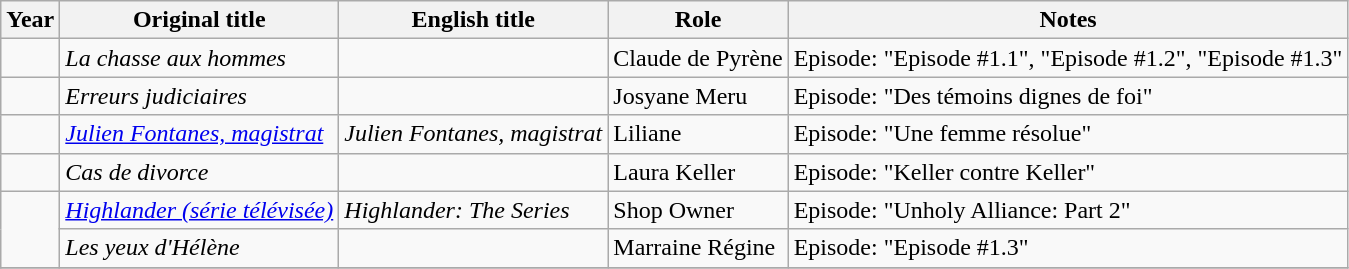<table class="wikitable">
<tr>
<th>Year</th>
<th>Original title</th>
<th>English title</th>
<th>Role</th>
<th>Notes</th>
</tr>
<tr>
<td></td>
<td><em>La chasse aux hommes</em></td>
<td></td>
<td>Claude de Pyrène</td>
<td>Episode: "Episode #1.1", "Episode #1.2", "Episode #1.3"</td>
</tr>
<tr>
<td></td>
<td><em>Erreurs judiciaires</em></td>
<td></td>
<td>Josyane Meru</td>
<td>Episode: "Des témoins dignes de foi"</td>
</tr>
<tr>
<td></td>
<td><em><a href='#'>Julien Fontanes, magistrat</a></em></td>
<td><em>Julien Fontanes, magistrat</em></td>
<td>Liliane</td>
<td>Episode: "Une femme résolue"</td>
</tr>
<tr>
<td></td>
<td><em>Cas de divorce</em></td>
<td></td>
<td>Laura Keller</td>
<td>Episode: "Keller contre Keller"</td>
</tr>
<tr>
<td rowspan="2"></td>
<td><em><a href='#'>Highlander (série télévisée)</a></em></td>
<td><em>Highlander: The Series</em></td>
<td>Shop Owner</td>
<td>Episode: "Unholy Alliance: Part 2"</td>
</tr>
<tr>
<td><em>Les yeux d'Hélène</em></td>
<td></td>
<td>Marraine Régine</td>
<td>Episode: "Episode #1.3"</td>
</tr>
<tr>
</tr>
</table>
